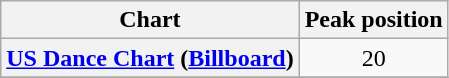<table class="wikitable sortable plainrowheaders" style="text-align:center">
<tr>
<th scope="col">Chart</th>
<th scope="col">Peak position</th>
</tr>
<tr>
<th scope="row"><a href='#'>US Dance Chart</a> (<a href='#'>Billboard</a>)</th>
<td>20</td>
</tr>
<tr>
</tr>
</table>
